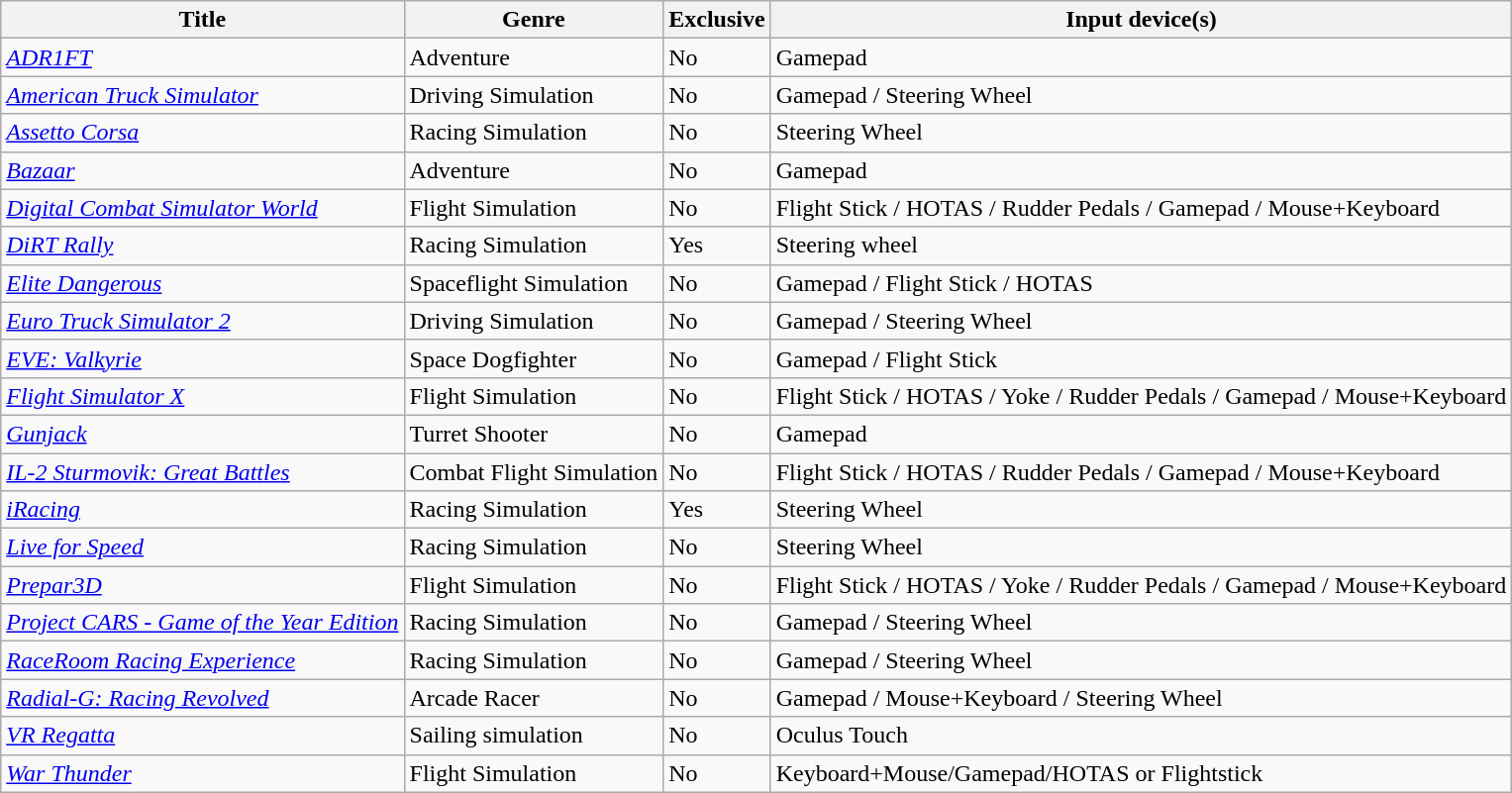<table class="wikitable sortable">
<tr>
<th>Title</th>
<th>Genre</th>
<th>Exclusive</th>
<th>Input device(s)</th>
</tr>
<tr>
<td><em><a href='#'>ADR1FT</a></em></td>
<td>Adventure</td>
<td>No</td>
<td>Gamepad</td>
</tr>
<tr>
<td><em><a href='#'>American Truck Simulator</a></em></td>
<td>Driving Simulation</td>
<td>No</td>
<td>Gamepad / Steering Wheel</td>
</tr>
<tr>
<td><em><a href='#'>Assetto Corsa</a></em></td>
<td>Racing Simulation</td>
<td>No</td>
<td>Steering Wheel</td>
</tr>
<tr>
<td><em><a href='#'>Bazaar</a></em></td>
<td>Adventure</td>
<td>No</td>
<td>Gamepad</td>
</tr>
<tr>
<td><em><a href='#'>Digital Combat Simulator World</a></em></td>
<td>Flight Simulation</td>
<td>No</td>
<td>Flight Stick / HOTAS / Rudder Pedals / Gamepad / Mouse+Keyboard</td>
</tr>
<tr>
<td><em><a href='#'>DiRT Rally</a></em></td>
<td>Racing Simulation</td>
<td>Yes</td>
<td>Steering wheel</td>
</tr>
<tr>
<td><em><a href='#'>Elite Dangerous</a></em></td>
<td>Spaceflight Simulation</td>
<td>No</td>
<td>Gamepad / Flight Stick / HOTAS</td>
</tr>
<tr>
<td><em><a href='#'>Euro Truck Simulator 2</a></em></td>
<td>Driving Simulation</td>
<td>No</td>
<td>Gamepad / Steering Wheel</td>
</tr>
<tr>
<td><em><a href='#'>EVE: Valkyrie</a></em></td>
<td>Space Dogfighter</td>
<td>No</td>
<td>Gamepad / Flight Stick</td>
</tr>
<tr>
<td><em><a href='#'>Flight Simulator X</a></em></td>
<td>Flight Simulation</td>
<td>No</td>
<td>Flight Stick / HOTAS / Yoke / Rudder Pedals / Gamepad / Mouse+Keyboard</td>
</tr>
<tr>
<td><em><a href='#'>Gunjack</a></em></td>
<td>Turret Shooter</td>
<td>No</td>
<td>Gamepad</td>
</tr>
<tr>
<td><em><a href='#'>IL-2 Sturmovik: Great Battles</a></em></td>
<td>Combat Flight Simulation</td>
<td>No</td>
<td>Flight Stick / HOTAS / Rudder Pedals / Gamepad / Mouse+Keyboard</td>
</tr>
<tr>
<td><em><a href='#'>iRacing</a></em></td>
<td>Racing Simulation</td>
<td>Yes</td>
<td>Steering Wheel</td>
</tr>
<tr>
<td><em><a href='#'>Live for Speed</a></em></td>
<td>Racing Simulation</td>
<td>No</td>
<td>Steering Wheel</td>
</tr>
<tr>
<td><em><a href='#'>Prepar3D</a></em></td>
<td>Flight Simulation</td>
<td>No</td>
<td>Flight Stick / HOTAS / Yoke / Rudder Pedals / Gamepad / Mouse+Keyboard</td>
</tr>
<tr>
<td><em><a href='#'>Project CARS - Game of the Year Edition</a></em></td>
<td>Racing Simulation</td>
<td>No</td>
<td>Gamepad / Steering Wheel</td>
</tr>
<tr>
<td><em><a href='#'>RaceRoom Racing Experience</a></em></td>
<td>Racing Simulation</td>
<td>No</td>
<td>Gamepad / Steering Wheel</td>
</tr>
<tr>
<td><em><a href='#'>Radial-G: Racing Revolved</a></em></td>
<td>Arcade Racer</td>
<td>No</td>
<td>Gamepad / Mouse+Keyboard / Steering Wheel</td>
</tr>
<tr>
<td><em><a href='#'>VR Regatta</a></em></td>
<td>Sailing simulation</td>
<td>No</td>
<td>Oculus Touch</td>
</tr>
<tr>
<td><em><a href='#'>War Thunder</a></em></td>
<td>Flight Simulation</td>
<td>No</td>
<td>Keyboard+Mouse/Gamepad/HOTAS or Flightstick</td>
</tr>
</table>
